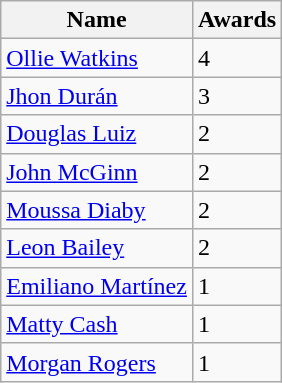<table class="wikitable">
<tr>
<th>Name</th>
<th>Awards</th>
</tr>
<tr>
<td> <a href='#'>Ollie Watkins</a></td>
<td>4</td>
</tr>
<tr>
<td> <a href='#'>Jhon Durán</a></td>
<td>3</td>
</tr>
<tr>
<td> <a href='#'>Douglas Luiz</a></td>
<td>2</td>
</tr>
<tr>
<td> <a href='#'>John McGinn</a></td>
<td>2</td>
</tr>
<tr>
<td> <a href='#'>Moussa Diaby</a></td>
<td>2</td>
</tr>
<tr>
<td> <a href='#'>Leon Bailey</a></td>
<td>2</td>
</tr>
<tr>
<td> <a href='#'>Emiliano Martínez</a></td>
<td>1</td>
</tr>
<tr>
<td> <a href='#'>Matty Cash</a></td>
<td>1</td>
</tr>
<tr>
<td> <a href='#'>Morgan Rogers</a></td>
<td>1</td>
</tr>
</table>
